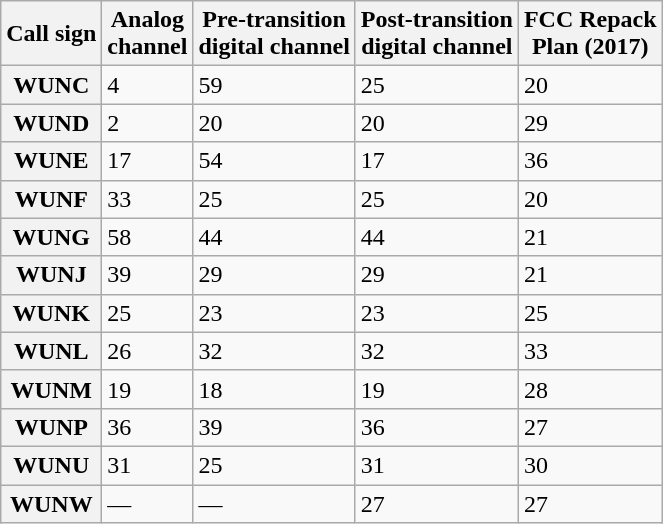<table class="wikitable">
<tr>
<th>Call sign</th>
<th>Analog<br>channel</th>
<th>Pre-transition<br>digital channel</th>
<th>Post-transition<br>digital channel</th>
<th>FCC Repack<br>Plan (2017)</th>
</tr>
<tr>
<th>WUNC</th>
<td>4</td>
<td>59</td>
<td>25</td>
<td>20</td>
</tr>
<tr>
<th>WUND</th>
<td>2</td>
<td>20</td>
<td>20</td>
<td>29</td>
</tr>
<tr>
<th>WUNE</th>
<td>17</td>
<td>54</td>
<td>17</td>
<td>36</td>
</tr>
<tr>
<th>WUNF</th>
<td>33</td>
<td>25</td>
<td>25</td>
<td>20</td>
</tr>
<tr>
<th>WUNG</th>
<td>58</td>
<td>44</td>
<td>44</td>
<td>21</td>
</tr>
<tr>
<th>WUNJ</th>
<td>39</td>
<td>29</td>
<td>29</td>
<td>21</td>
</tr>
<tr>
<th>WUNK</th>
<td>25</td>
<td>23</td>
<td>23</td>
<td>25</td>
</tr>
<tr>
<th>WUNL</th>
<td>26</td>
<td>32</td>
<td>32</td>
<td>33</td>
</tr>
<tr>
<th>WUNM</th>
<td>19</td>
<td>18</td>
<td>19</td>
<td>28</td>
</tr>
<tr>
<th>WUNP</th>
<td>36</td>
<td>39</td>
<td>36</td>
<td>27</td>
</tr>
<tr>
<th>WUNU</th>
<td>31</td>
<td>25</td>
<td>31</td>
<td>30</td>
</tr>
<tr>
<th>WUNW</th>
<td>—</td>
<td>—</td>
<td>27</td>
<td>27</td>
</tr>
</table>
